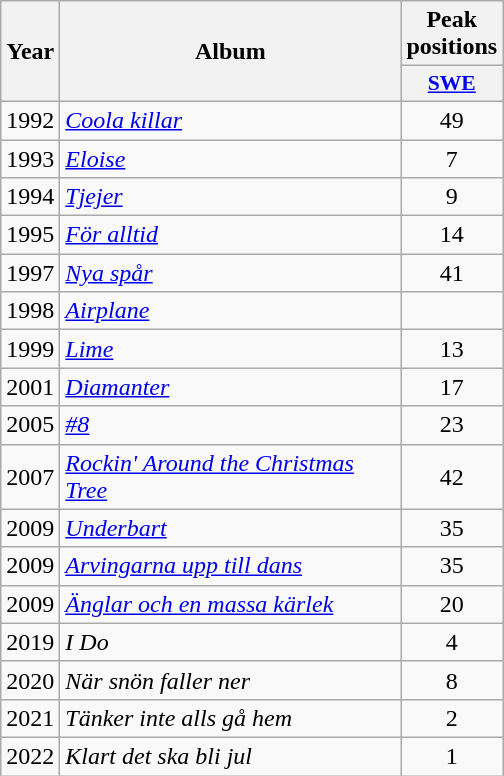<table class="wikitable">
<tr>
<th align="center" rowspan="2" width="10">Year</th>
<th align="center" rowspan="2" width="220">Album</th>
<th align="center" colspan="1" width="20">Peak positions</th>
</tr>
<tr>
<th scope="col" style="width:3em;font-size:90%;"><a href='#'>SWE</a><br></th>
</tr>
<tr>
<td style="text-align:center;">1992</td>
<td><em><a href='#'>Coola killar</a></em></td>
<td style="text-align:center;">49</td>
</tr>
<tr>
<td style="text-align:center;">1993</td>
<td><em><a href='#'>Eloise</a></em></td>
<td style="text-align:center;">7</td>
</tr>
<tr>
<td style="text-align:center;">1994</td>
<td><em><a href='#'>Tjejer</a></em></td>
<td style="text-align:center;">9</td>
</tr>
<tr>
<td style="text-align:center;">1995</td>
<td><em><a href='#'>För alltid</a></em></td>
<td style="text-align:center;">14</td>
</tr>
<tr>
<td style="text-align:center;">1997</td>
<td><em><a href='#'>Nya spår</a></em></td>
<td style="text-align:center;">41</td>
</tr>
<tr>
<td style="text-align:center;">1998</td>
<td><em><a href='#'>Airplane</a></em></td>
<td style="text-align:center;"></td>
</tr>
<tr>
<td style="text-align:center;">1999</td>
<td><em><a href='#'>Lime</a></em></td>
<td style="text-align:center;">13</td>
</tr>
<tr>
<td style="text-align:center;">2001</td>
<td><em><a href='#'>Diamanter</a></em></td>
<td style="text-align:center;">17</td>
</tr>
<tr>
<td style="text-align:center;">2005</td>
<td><em><a href='#'>#8</a></em></td>
<td style="text-align:center;">23</td>
</tr>
<tr>
<td style="text-align:center;">2007</td>
<td><em><a href='#'>Rockin' Around the Christmas Tree</a></em></td>
<td style="text-align:center;">42</td>
</tr>
<tr>
<td style="text-align:center;">2009</td>
<td><em><a href='#'>Underbart</a></em></td>
<td style="text-align:center;">35</td>
</tr>
<tr>
<td style="text-align:center;">2009</td>
<td><em><a href='#'>Arvingarna upp till dans</a></em></td>
<td style="text-align:center;">35</td>
</tr>
<tr>
<td style="text-align:center;">2009</td>
<td><em><a href='#'>Änglar och en massa kärlek</a></em></td>
<td style="text-align:center;">20</td>
</tr>
<tr>
<td style="text-align:center;">2019</td>
<td><em>I Do</em></td>
<td style="text-align:center;">4</td>
</tr>
<tr>
<td style="text-align:center;">2020</td>
<td><em>När snön faller ner</em></td>
<td style="text-align:center;">8</td>
</tr>
<tr>
<td style="text-align:center;">2021</td>
<td><em>Tänker inte alls gå hem</em></td>
<td style="text-align:center;">2</td>
</tr>
<tr>
<td style="text-align:center;">2022</td>
<td><em>Klart det ska bli jul</em></td>
<td style="text-align:center;">1</td>
</tr>
</table>
